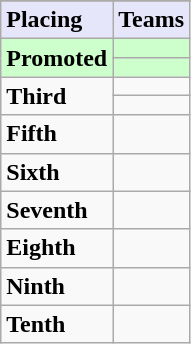<table class=wikitable>
<tr>
</tr>
<tr style="background: #E6E6FA;">
<td><strong>Placing</strong></td>
<td><strong>Teams</strong></td>
</tr>
<tr style="background: #ccffcc;">
<td rowspan="2"><strong>Promoted</strong></td>
<td><strong></strong></td>
</tr>
<tr style="background: #ccffcc;">
<td><strong></strong></td>
</tr>
<tr>
<td rowspan="2"><strong>Third</strong></td>
<td></td>
</tr>
<tr>
<td></td>
</tr>
<tr>
<td><strong>Fifth</strong></td>
<td></td>
</tr>
<tr>
<td><strong>Sixth</strong></td>
<td></td>
</tr>
<tr>
<td><strong>Seventh</strong></td>
<td></td>
</tr>
<tr>
<td><strong>Eighth</strong></td>
<td></td>
</tr>
<tr>
<td><strong>Ninth</strong></td>
<td></td>
</tr>
<tr>
<td><strong>Tenth</strong></td>
<td></td>
</tr>
</table>
